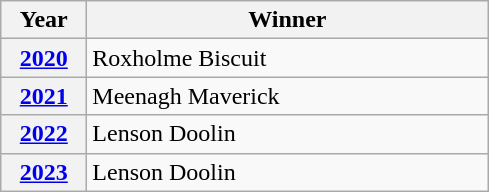<table class="wikitable">
<tr>
<th width=50>Year</th>
<th width=260>Winner</th>
</tr>
<tr>
<th><a href='#'>2020</a></th>
<td>Roxholme Biscuit</td>
</tr>
<tr>
<th><a href='#'>2021</a></th>
<td>Meenagh Maverick</td>
</tr>
<tr>
<th><a href='#'>2022</a></th>
<td>Lenson Doolin</td>
</tr>
<tr>
<th><a href='#'>2023</a></th>
<td>Lenson Doolin</td>
</tr>
</table>
